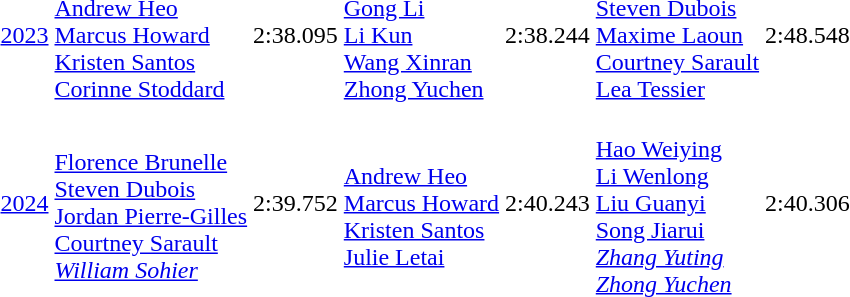<table>
<tr>
<td><a href='#'>2023</a></td>
<td><br><a href='#'>Andrew Heo</a><br><a href='#'>Marcus Howard</a><br><a href='#'>Kristen Santos</a><br><a href='#'>Corinne Stoddard</a></td>
<td>2:38.095</td>
<td><br><a href='#'>Gong Li</a><br><a href='#'>Li Kun</a><br><a href='#'>Wang Xinran</a><br><a href='#'>Zhong Yuchen</a></td>
<td>2:38.244</td>
<td><br><a href='#'>Steven Dubois</a><br><a href='#'>Maxime Laoun</a><br><a href='#'>Courtney Sarault</a><br><a href='#'>Lea Tessier</a></td>
<td>2:48.548</td>
</tr>
<tr>
<td><a href='#'>2024</a></td>
<td><br><a href='#'>Florence Brunelle</a><br><a href='#'>Steven Dubois</a><br><a href='#'>Jordan Pierre-Gilles</a><br><a href='#'>Courtney Sarault</a><br><em><a href='#'>William Sohier</a></em></td>
<td>2:39.752</td>
<td><br><a href='#'>Andrew Heo</a><br><a href='#'>Marcus Howard</a><br><a href='#'>Kristen Santos</a><br><a href='#'>Julie Letai</a></td>
<td>2:40.243</td>
<td><br><a href='#'>Hao Weiying</a><br><a href='#'>Li Wenlong</a><br><a href='#'>Liu Guanyi</a><br><a href='#'>Song Jiarui</a><br><em><a href='#'>Zhang Yuting</a></em><br><em><a href='#'>Zhong Yuchen</a></em></td>
<td>2:40.306</td>
</tr>
</table>
